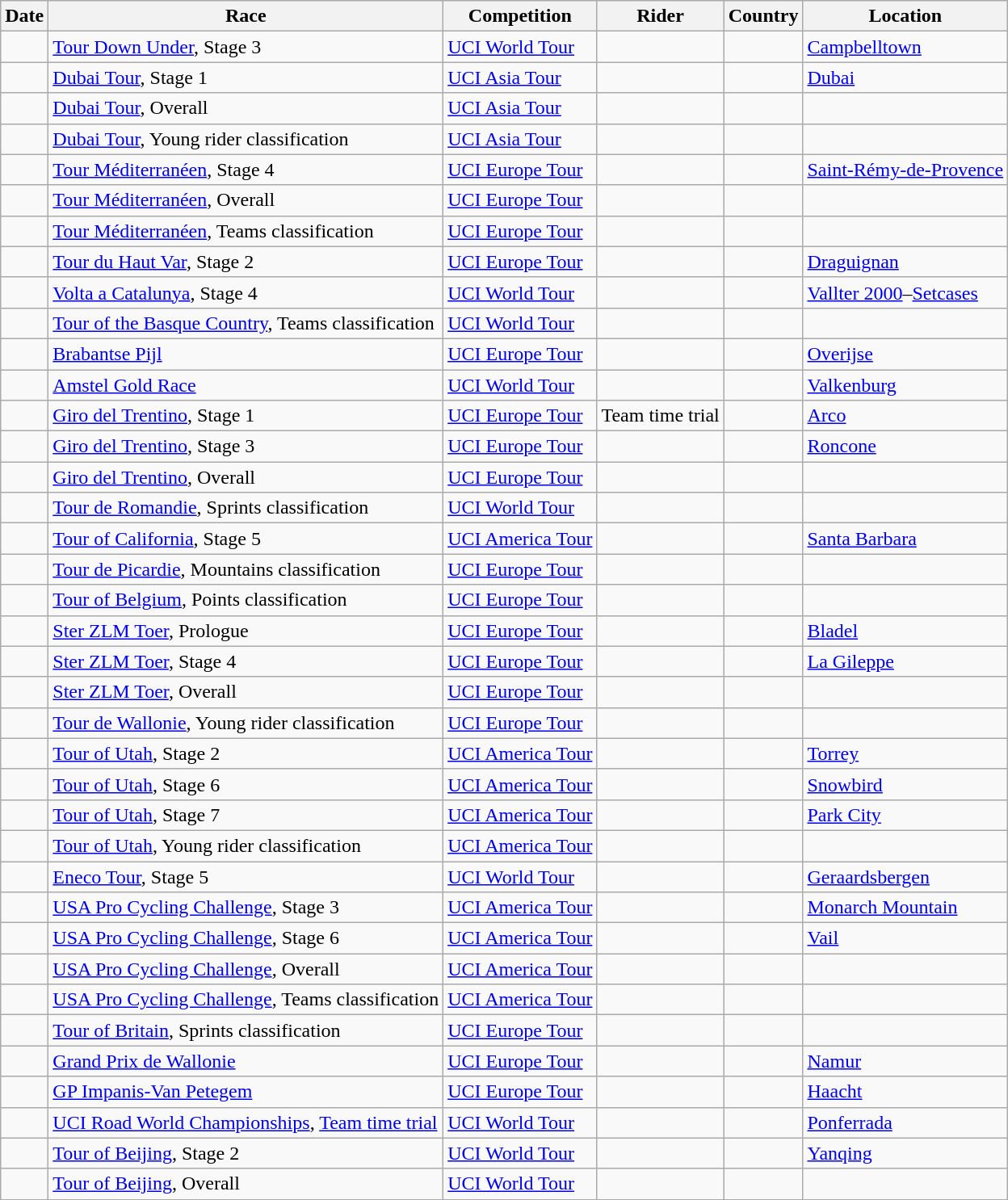<table class="wikitable sortable">
<tr>
<th>Date</th>
<th>Race</th>
<th>Competition</th>
<th>Rider</th>
<th>Country</th>
<th>Location</th>
</tr>
<tr>
<td></td>
<td><a href='#'>Tour Down Under</a>, Stage 3</td>
<td><a href='#'>UCI World Tour</a></td>
<td></td>
<td></td>
<td><a href='#'>Campbelltown</a></td>
</tr>
<tr>
<td></td>
<td><a href='#'>Dubai Tour</a>, Stage 1</td>
<td><a href='#'>UCI Asia Tour</a></td>
<td></td>
<td></td>
<td><a href='#'>Dubai</a></td>
</tr>
<tr>
<td></td>
<td><a href='#'>Dubai Tour</a>, Overall</td>
<td><a href='#'>UCI Asia Tour</a></td>
<td></td>
<td></td>
<td></td>
</tr>
<tr>
<td></td>
<td><a href='#'>Dubai Tour</a>, Young rider classification</td>
<td><a href='#'>UCI Asia Tour</a></td>
<td></td>
<td></td>
<td></td>
</tr>
<tr>
<td></td>
<td><a href='#'>Tour Méditerranéen</a>, Stage 4</td>
<td><a href='#'>UCI Europe Tour</a></td>
<td></td>
<td></td>
<td><a href='#'>Saint-Rémy-de-Provence</a></td>
</tr>
<tr>
<td></td>
<td><a href='#'>Tour Méditerranéen</a>, Overall</td>
<td><a href='#'>UCI Europe Tour</a></td>
<td></td>
<td></td>
<td></td>
</tr>
<tr>
<td></td>
<td><a href='#'>Tour Méditerranéen</a>, Teams classification</td>
<td><a href='#'>UCI Europe Tour</a></td>
<td align="center"></td>
<td></td>
<td></td>
</tr>
<tr>
<td></td>
<td><a href='#'>Tour du Haut Var</a>, Stage 2</td>
<td><a href='#'>UCI Europe Tour</a></td>
<td></td>
<td></td>
<td><a href='#'>Draguignan</a></td>
</tr>
<tr>
<td></td>
<td><a href='#'>Volta a Catalunya</a>, Stage 4</td>
<td><a href='#'>UCI World Tour</a></td>
<td></td>
<td></td>
<td><a href='#'>Vallter 2000</a>–<a href='#'>Setcases</a></td>
</tr>
<tr>
<td></td>
<td><a href='#'>Tour of the Basque Country</a>, Teams classification</td>
<td><a href='#'>UCI World Tour</a></td>
<td align="center"></td>
<td></td>
<td></td>
</tr>
<tr>
<td></td>
<td><a href='#'>Brabantse Pijl</a></td>
<td><a href='#'>UCI Europe Tour</a></td>
<td></td>
<td></td>
<td><a href='#'>Overijse</a></td>
</tr>
<tr>
<td></td>
<td><a href='#'>Amstel Gold Race</a></td>
<td><a href='#'>UCI World Tour</a></td>
<td></td>
<td></td>
<td><a href='#'>Valkenburg</a></td>
</tr>
<tr>
<td></td>
<td><a href='#'>Giro del Trentino</a>, Stage 1</td>
<td><a href='#'>UCI Europe Tour</a></td>
<td>Team time trial</td>
<td></td>
<td><a href='#'>Arco</a></td>
</tr>
<tr>
<td></td>
<td><a href='#'>Giro del Trentino</a>, Stage 3</td>
<td><a href='#'>UCI Europe Tour</a></td>
<td></td>
<td></td>
<td><a href='#'>Roncone</a></td>
</tr>
<tr>
<td></td>
<td><a href='#'>Giro del Trentino</a>, Overall</td>
<td><a href='#'>UCI Europe Tour</a></td>
<td></td>
<td></td>
<td></td>
</tr>
<tr>
<td></td>
<td><a href='#'>Tour de Romandie</a>, Sprints classification</td>
<td><a href='#'>UCI World Tour</a></td>
<td></td>
<td></td>
<td></td>
</tr>
<tr>
<td></td>
<td><a href='#'>Tour of California</a>, Stage 5</td>
<td><a href='#'>UCI America Tour</a></td>
<td></td>
<td></td>
<td><a href='#'>Santa Barbara</a></td>
</tr>
<tr>
<td></td>
<td><a href='#'>Tour de Picardie</a>, Mountains classification</td>
<td><a href='#'>UCI Europe Tour</a></td>
<td></td>
<td></td>
<td></td>
</tr>
<tr>
<td></td>
<td><a href='#'>Tour of Belgium</a>, Points classification</td>
<td><a href='#'>UCI Europe Tour</a></td>
<td></td>
<td></td>
<td></td>
</tr>
<tr>
<td></td>
<td><a href='#'>Ster ZLM Toer</a>, Prologue</td>
<td><a href='#'>UCI Europe Tour</a></td>
<td></td>
<td></td>
<td><a href='#'>Bladel</a></td>
</tr>
<tr>
<td></td>
<td><a href='#'>Ster ZLM Toer</a>, Stage 4</td>
<td><a href='#'>UCI Europe Tour</a></td>
<td></td>
<td></td>
<td><a href='#'>La Gileppe</a></td>
</tr>
<tr>
<td></td>
<td><a href='#'>Ster ZLM Toer</a>, Overall</td>
<td><a href='#'>UCI Europe Tour</a></td>
<td></td>
<td></td>
<td></td>
</tr>
<tr>
<td></td>
<td><a href='#'>Tour de Wallonie</a>, Young rider classification</td>
<td><a href='#'>UCI Europe Tour</a></td>
<td></td>
<td></td>
<td></td>
</tr>
<tr>
<td></td>
<td><a href='#'>Tour of Utah</a>, Stage 2</td>
<td><a href='#'>UCI America Tour</a></td>
<td></td>
<td></td>
<td><a href='#'>Torrey</a></td>
</tr>
<tr>
<td></td>
<td><a href='#'>Tour of Utah</a>, Stage 6</td>
<td><a href='#'>UCI America Tour</a></td>
<td></td>
<td></td>
<td><a href='#'>Snowbird</a></td>
</tr>
<tr>
<td></td>
<td><a href='#'>Tour of Utah</a>, Stage 7</td>
<td><a href='#'>UCI America Tour</a></td>
<td></td>
<td></td>
<td><a href='#'>Park City</a></td>
</tr>
<tr>
<td></td>
<td><a href='#'>Tour of Utah</a>, Young rider classification</td>
<td><a href='#'>UCI America Tour</a></td>
<td></td>
<td></td>
<td></td>
</tr>
<tr>
<td></td>
<td><a href='#'>Eneco Tour</a>, Stage 5</td>
<td><a href='#'>UCI World Tour</a></td>
<td></td>
<td></td>
<td><a href='#'>Geraardsbergen</a></td>
</tr>
<tr>
<td></td>
<td><a href='#'>USA Pro Cycling Challenge</a>, Stage 3</td>
<td><a href='#'>UCI America Tour</a></td>
<td></td>
<td></td>
<td><a href='#'>Monarch Mountain</a></td>
</tr>
<tr>
<td></td>
<td><a href='#'>USA Pro Cycling Challenge</a>, Stage 6</td>
<td><a href='#'>UCI America Tour</a></td>
<td></td>
<td></td>
<td><a href='#'>Vail</a></td>
</tr>
<tr>
<td></td>
<td><a href='#'>USA Pro Cycling Challenge</a>, Overall</td>
<td><a href='#'>UCI America Tour</a></td>
<td></td>
<td></td>
<td></td>
</tr>
<tr>
<td></td>
<td><a href='#'>USA Pro Cycling Challenge</a>, Teams classification</td>
<td><a href='#'>UCI America Tour</a></td>
<td align="center"></td>
<td></td>
<td></td>
</tr>
<tr>
<td></td>
<td><a href='#'>Tour of Britain</a>, Sprints classification</td>
<td><a href='#'>UCI Europe Tour</a></td>
<td></td>
<td></td>
<td></td>
</tr>
<tr>
<td></td>
<td><a href='#'>Grand Prix de Wallonie</a></td>
<td><a href='#'>UCI Europe Tour</a></td>
<td></td>
<td></td>
<td><a href='#'>Namur</a></td>
</tr>
<tr>
<td></td>
<td><a href='#'>GP Impanis-Van Petegem</a></td>
<td><a href='#'>UCI Europe Tour</a></td>
<td></td>
<td></td>
<td><a href='#'>Haacht</a></td>
</tr>
<tr>
<td></td>
<td><a href='#'>UCI Road World Championships</a>, <a href='#'>Team time trial</a></td>
<td><a href='#'>UCI World Tour</a></td>
<td align="center"></td>
<td></td>
<td><a href='#'>Ponferrada</a></td>
</tr>
<tr>
<td></td>
<td><a href='#'>Tour of Beijing</a>, Stage 2</td>
<td><a href='#'>UCI World Tour</a></td>
<td></td>
<td></td>
<td><a href='#'>Yanqing</a></td>
</tr>
<tr>
<td></td>
<td><a href='#'>Tour of Beijing</a>, Overall</td>
<td><a href='#'>UCI World Tour</a></td>
<td></td>
<td></td>
<td></td>
</tr>
</table>
